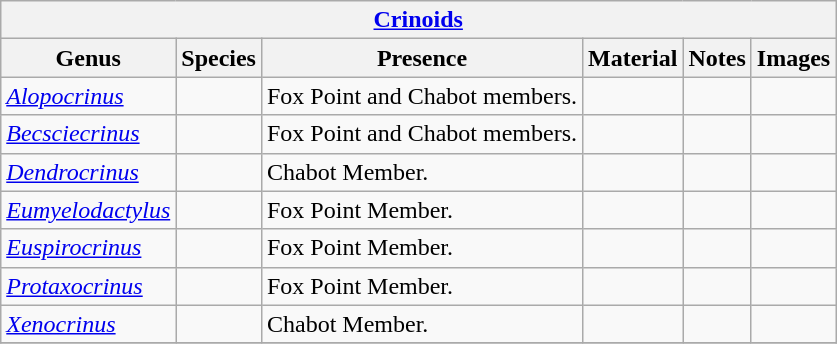<table class="wikitable" align="center">
<tr>
<th colspan="6" align="center"><strong><a href='#'>Crinoids</a></strong></th>
</tr>
<tr>
<th>Genus</th>
<th>Species</th>
<th>Presence</th>
<th><strong>Material</strong></th>
<th>Notes</th>
<th>Images</th>
</tr>
<tr>
<td><em><a href='#'>Alopocrinus</a></em></td>
<td></td>
<td>Fox Point and Chabot members.</td>
<td></td>
<td></td>
<td></td>
</tr>
<tr>
<td><em><a href='#'>Becsciecrinus</a></em></td>
<td></td>
<td>Fox Point and Chabot members.</td>
<td></td>
<td></td>
<td></td>
</tr>
<tr>
<td><em><a href='#'>Dendrocrinus</a></em></td>
<td></td>
<td>Chabot Member.</td>
<td></td>
<td></td>
<td></td>
</tr>
<tr>
<td><em><a href='#'>Eumyelodactylus</a></em></td>
<td></td>
<td>Fox Point Member.</td>
<td></td>
<td></td>
<td></td>
</tr>
<tr>
<td><em><a href='#'>Euspirocrinus</a></em></td>
<td></td>
<td>Fox Point Member.</td>
<td></td>
<td></td>
<td></td>
</tr>
<tr>
<td><em><a href='#'>Protaxocrinus</a></em></td>
<td></td>
<td>Fox Point Member.</td>
<td></td>
<td></td>
<td></td>
</tr>
<tr>
<td><em><a href='#'>Xenocrinus</a></em></td>
<td></td>
<td>Chabot Member.</td>
<td></td>
<td></td>
<td></td>
</tr>
<tr>
</tr>
</table>
